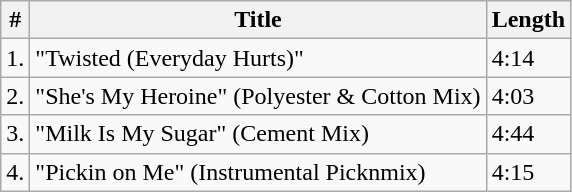<table class="wikitable">
<tr>
<th>#</th>
<th>Title</th>
<th>Length</th>
</tr>
<tr>
<td>1.</td>
<td>"Twisted (Everyday Hurts)"</td>
<td>4:14</td>
</tr>
<tr>
<td>2.</td>
<td>"She's My Heroine" (Polyester & Cotton Mix)</td>
<td>4:03</td>
</tr>
<tr>
<td>3.</td>
<td>"Milk Is My Sugar" (Cement Mix)</td>
<td>4:44</td>
</tr>
<tr>
<td>4.</td>
<td>"Pickin on Me" (Instrumental Picknmix)</td>
<td>4:15</td>
</tr>
</table>
